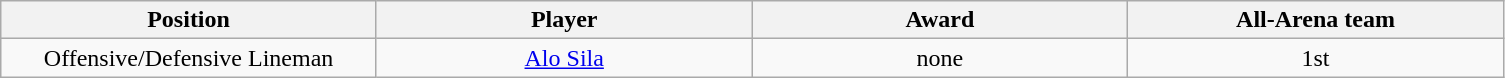<table class="wikitable sortable">
<tr>
<th bgcolor="#DDDDFF" width="20%">Position</th>
<th bgcolor="#DDDDFF" width="20%">Player</th>
<th bgcolor="#DDDDFF" width="20%">Award</th>
<th bgcolor="#DDDDFF" width="20%">All-Arena team</th>
</tr>
<tr align="center">
<td>Offensive/Defensive Lineman</td>
<td><a href='#'>Alo Sila</a></td>
<td>none</td>
<td>1st</td>
</tr>
</table>
